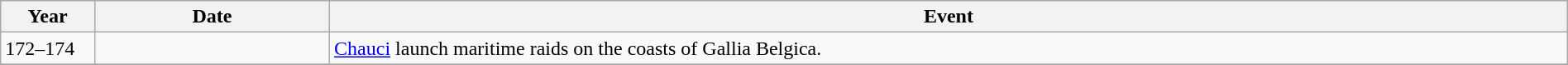<table class="wikitable" width="100%">
<tr>
<th style="width:6%">Year</th>
<th style="width:15%">Date</th>
<th>Event</th>
</tr>
<tr>
<td>172–174</td>
<td></td>
<td><a href='#'>Chauci</a> launch maritime raids on the coasts of Gallia Belgica.</td>
</tr>
<tr>
</tr>
</table>
